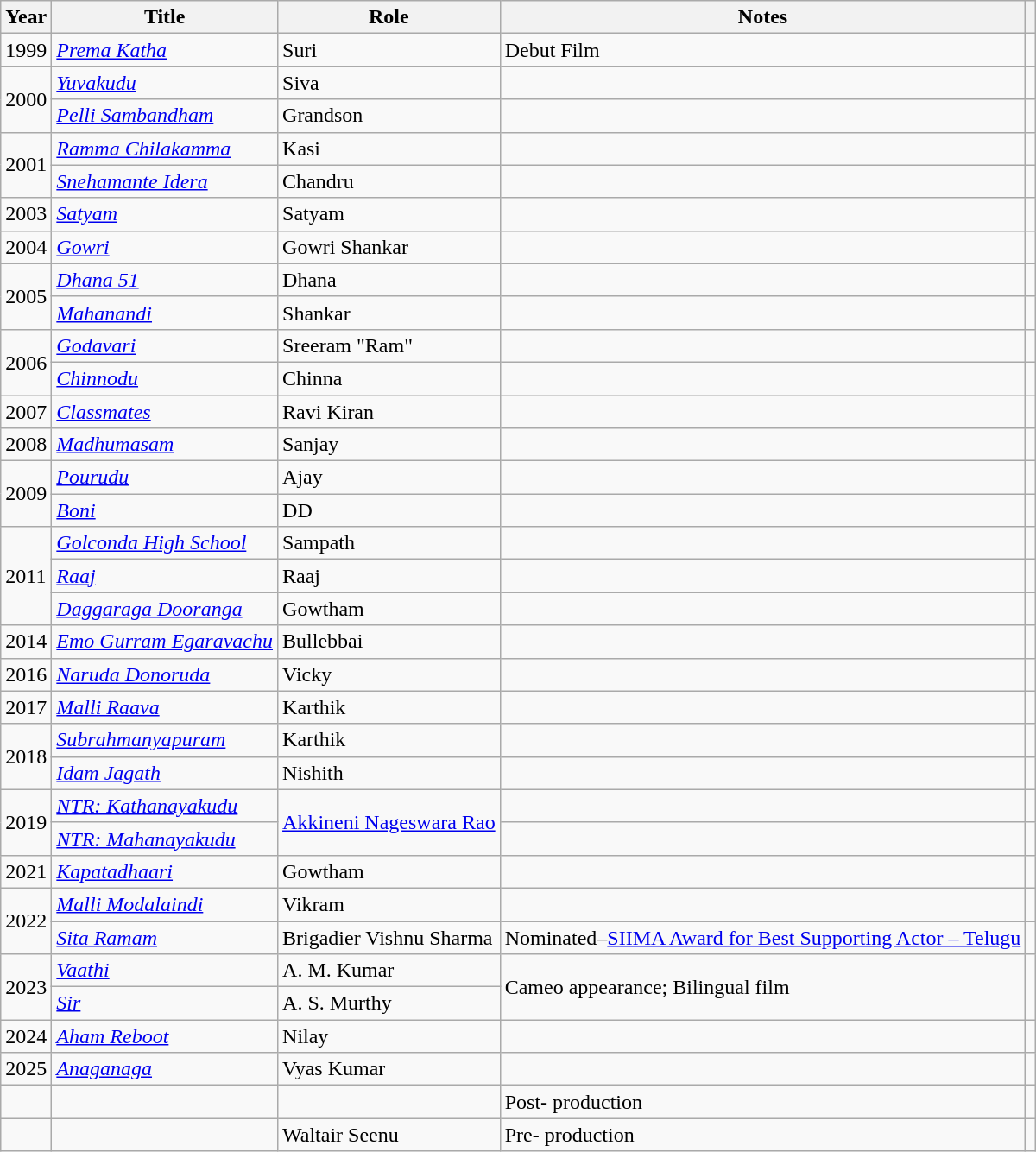<table class="wikitable sortable plainrowheaders">
<tr>
<th>Year</th>
<th>Title</th>
<th>Role</th>
<th>Notes</th>
<th></th>
</tr>
<tr>
<td>1999</td>
<td><em><a href='#'>Prema Katha</a></em></td>
<td>Suri</td>
<td>Debut Film</td>
<td></td>
</tr>
<tr>
<td rowspan="2">2000</td>
<td><em><a href='#'>Yuvakudu</a></em></td>
<td>Siva</td>
<td></td>
<td></td>
</tr>
<tr>
<td><em><a href='#'>Pelli Sambandham</a></em></td>
<td>Grandson</td>
<td></td>
<td></td>
</tr>
<tr>
<td rowspan="2">2001</td>
<td><em><a href='#'>Ramma Chilakamma</a></em></td>
<td>Kasi</td>
<td></td>
<td></td>
</tr>
<tr>
<td><em><a href='#'>Snehamante Idera</a></em></td>
<td>Chandru</td>
<td></td>
<td></td>
</tr>
<tr>
<td>2003</td>
<td><em><a href='#'>Satyam</a></em></td>
<td>Satyam</td>
<td></td>
<td></td>
</tr>
<tr>
<td>2004</td>
<td><em><a href='#'>Gowri</a></em></td>
<td>Gowri Shankar</td>
<td></td>
<td></td>
</tr>
<tr>
<td rowspan="2">2005</td>
<td><em><a href='#'>Dhana 51</a></em></td>
<td>Dhana</td>
<td></td>
<td></td>
</tr>
<tr>
<td><em><a href='#'>Mahanandi</a></em></td>
<td>Shankar</td>
<td></td>
<td></td>
</tr>
<tr>
<td rowspan="2">2006</td>
<td><em><a href='#'>Godavari</a></em></td>
<td>Sreeram "Ram"</td>
<td></td>
<td></td>
</tr>
<tr>
<td><em><a href='#'>Chinnodu</a></em></td>
<td>Chinna</td>
<td></td>
<td></td>
</tr>
<tr>
<td>2007</td>
<td><em><a href='#'>Classmates</a></em></td>
<td>Ravi Kiran</td>
<td></td>
<td></td>
</tr>
<tr>
<td>2008</td>
<td><em><a href='#'>Madhumasam</a></em></td>
<td>Sanjay</td>
<td></td>
<td></td>
</tr>
<tr>
<td rowspan="2">2009</td>
<td><em><a href='#'>Pourudu</a></em></td>
<td>Ajay</td>
<td></td>
<td></td>
</tr>
<tr>
<td><em><a href='#'>Boni</a></em></td>
<td>DD</td>
<td></td>
<td></td>
</tr>
<tr>
<td rowspan="3">2011</td>
<td><em><a href='#'>Golconda High School</a></em></td>
<td>Sampath</td>
<td></td>
<td></td>
</tr>
<tr>
<td><em><a href='#'>Raaj</a></em></td>
<td>Raaj</td>
<td></td>
<td></td>
</tr>
<tr>
<td><em><a href='#'>Daggaraga Dooranga</a></em></td>
<td>Gowtham</td>
<td></td>
<td></td>
</tr>
<tr>
<td>2014</td>
<td><em><a href='#'>Emo Gurram Egaravachu</a></em></td>
<td>Bullebbai</td>
<td></td>
<td></td>
</tr>
<tr>
<td>2016</td>
<td><em><a href='#'>Naruda Donoruda</a></em></td>
<td>Vicky</td>
<td></td>
<td></td>
</tr>
<tr>
<td>2017</td>
<td><em><a href='#'>Malli Raava</a></em></td>
<td>Karthik</td>
<td></td>
<td></td>
</tr>
<tr>
<td rowspan="2">2018</td>
<td><em><a href='#'>Subrahmanyapuram</a></em></td>
<td>Karthik</td>
<td></td>
<td></td>
</tr>
<tr>
<td><em><a href='#'>Idam Jagath</a></em></td>
<td>Nishith</td>
<td></td>
<td></td>
</tr>
<tr>
<td rowspan="2">2019</td>
<td><em><a href='#'>NTR: Kathanayakudu</a></em></td>
<td rowspan="2"><a href='#'>Akkineni Nageswara Rao</a></td>
<td></td>
<td></td>
</tr>
<tr>
<td><em><a href='#'>NTR: Mahanayakudu</a></em></td>
<td></td>
<td></td>
</tr>
<tr>
<td>2021</td>
<td><em><a href='#'>Kapatadhaari</a></em></td>
<td>Gowtham</td>
<td></td>
<td></td>
</tr>
<tr>
<td rowspan="2">2022</td>
<td><em><a href='#'>Malli Modalaindi</a></em></td>
<td>Vikram</td>
<td></td>
<td></td>
</tr>
<tr>
<td><em><a href='#'>Sita Ramam</a></em></td>
<td>Brigadier Vishnu Sharma</td>
<td>Nominated–<a href='#'>SIIMA Award for Best Supporting Actor – Telugu</a></td>
<td></td>
</tr>
<tr>
<td rowspan="2">2023</td>
<td><em><a href='#'>Vaathi</a></em></td>
<td>A. M. Kumar</td>
<td rowspan="2">Cameo appearance; Bilingual film</td>
<td rowspan="2"></td>
</tr>
<tr>
<td><em><a href='#'>Sir</a></em></td>
<td>A. S. Murthy</td>
</tr>
<tr>
<td>2024</td>
<td><em><a href='#'>Aham Reboot</a></em></td>
<td>Nilay</td>
<td></td>
<td></td>
</tr>
<tr>
<td>2025</td>
<td><em><a href='#'>Anaganaga</a></em></td>
<td>Vyas Kumar</td>
<td></td>
<td></td>
</tr>
<tr>
<td></td>
<td></td>
<td></td>
<td>Post- production</td>
<td></td>
</tr>
<tr>
<td></td>
<td></td>
<td>Waltair Seenu</td>
<td>Pre- production</td>
<td></td>
</tr>
</table>
